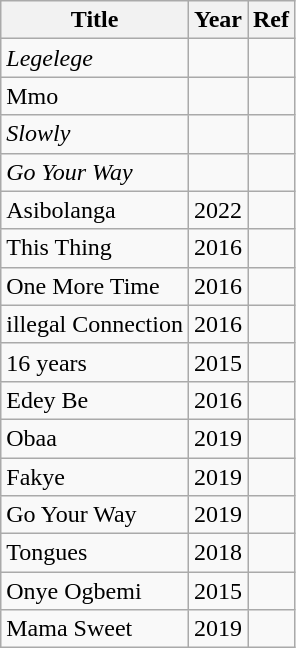<table class="wikitable">
<tr>
<th>Title</th>
<th>Year</th>
<th>Ref</th>
</tr>
<tr>
<td><em>Legelege</em></td>
<td></td>
<td></td>
</tr>
<tr>
<td>Mmo</td>
<td></td>
<td></td>
</tr>
<tr>
<td><em>Slowly</em></td>
<td></td>
<td></td>
</tr>
<tr>
<td><em>Go Your Way</em></td>
<td></td>
<td></td>
</tr>
<tr>
<td>Asibolanga</td>
<td>2022</td>
<td></td>
</tr>
<tr>
<td>This Thing</td>
<td>2016</td>
<td></td>
</tr>
<tr>
<td>One More Time</td>
<td>2016</td>
<td></td>
</tr>
<tr>
<td>illegal Connection</td>
<td>2016</td>
<td></td>
</tr>
<tr>
<td>16 years</td>
<td>2015</td>
<td></td>
</tr>
<tr>
<td>Edey Be</td>
<td>2016</td>
<td></td>
</tr>
<tr>
<td>Obaa</td>
<td>2019</td>
<td></td>
</tr>
<tr>
<td>Fakye</td>
<td>2019</td>
<td></td>
</tr>
<tr>
<td>Go Your Way</td>
<td>2019</td>
<td></td>
</tr>
<tr>
<td>Tongues</td>
<td>2018</td>
<td></td>
</tr>
<tr>
<td>Onye Ogbemi</td>
<td>2015</td>
<td></td>
</tr>
<tr>
<td>Mama Sweet</td>
<td>2019</td>
<td></td>
</tr>
</table>
